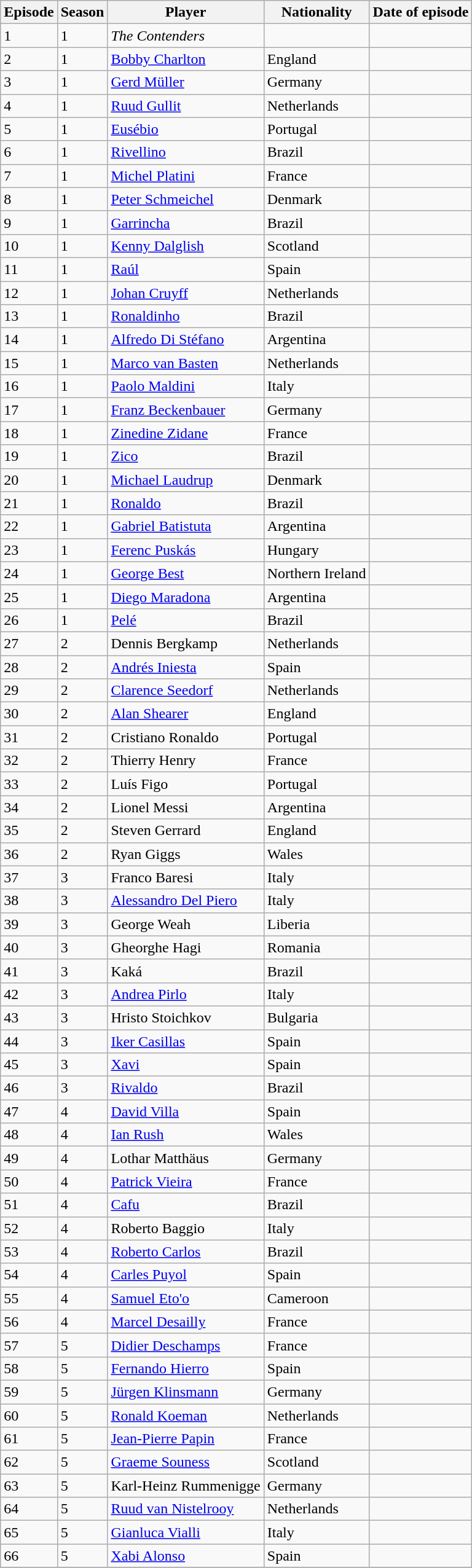<table class="wikitable sortable">
<tr>
<th>Episode</th>
<th>Season</th>
<th>Player</th>
<th>Nationality</th>
<th>Date of episode</th>
</tr>
<tr>
<td>1</td>
<td>1</td>
<td><em>The Contenders</em></td>
<td></td>
<td></td>
</tr>
<tr>
<td>2</td>
<td>1</td>
<td><a href='#'>Bobby Charlton</a></td>
<td> England</td>
<td></td>
</tr>
<tr>
<td>3</td>
<td>1</td>
<td><a href='#'>Gerd Müller</a></td>
<td> Germany</td>
<td></td>
</tr>
<tr>
<td>4</td>
<td>1</td>
<td><a href='#'>Ruud Gullit</a></td>
<td> Netherlands</td>
<td></td>
</tr>
<tr>
<td>5</td>
<td>1</td>
<td><a href='#'>Eusébio</a></td>
<td> Portugal</td>
<td></td>
</tr>
<tr>
<td>6</td>
<td>1</td>
<td><a href='#'>Rivellino</a></td>
<td> Brazil</td>
<td></td>
</tr>
<tr>
<td>7</td>
<td>1</td>
<td><a href='#'>Michel Platini</a></td>
<td> France</td>
<td></td>
</tr>
<tr>
<td>8</td>
<td>1</td>
<td><a href='#'>Peter Schmeichel</a></td>
<td> Denmark</td>
<td></td>
</tr>
<tr>
<td>9</td>
<td>1</td>
<td><a href='#'>Garrincha</a></td>
<td> Brazil</td>
<td></td>
</tr>
<tr>
<td>10</td>
<td>1</td>
<td><a href='#'>Kenny Dalglish</a></td>
<td> Scotland</td>
<td></td>
</tr>
<tr>
<td>11</td>
<td>1</td>
<td><a href='#'>Raúl</a></td>
<td> Spain</td>
<td></td>
</tr>
<tr>
<td>12</td>
<td>1</td>
<td><a href='#'>Johan Cruyff</a></td>
<td> Netherlands</td>
<td></td>
</tr>
<tr>
<td>13</td>
<td>1</td>
<td><a href='#'>Ronaldinho</a></td>
<td> Brazil</td>
<td></td>
</tr>
<tr>
<td>14</td>
<td>1</td>
<td><a href='#'>Alfredo Di Stéfano</a></td>
<td> Argentina</td>
<td></td>
</tr>
<tr>
<td>15</td>
<td>1</td>
<td><a href='#'>Marco van Basten</a></td>
<td> Netherlands</td>
<td></td>
</tr>
<tr>
<td>16</td>
<td>1</td>
<td><a href='#'>Paolo Maldini</a></td>
<td> Italy</td>
<td></td>
</tr>
<tr>
<td>17</td>
<td>1</td>
<td><a href='#'>Franz Beckenbauer</a></td>
<td> Germany</td>
<td></td>
</tr>
<tr>
<td>18</td>
<td>1</td>
<td><a href='#'>Zinedine Zidane</a></td>
<td> France</td>
<td></td>
</tr>
<tr>
<td>19</td>
<td>1</td>
<td><a href='#'>Zico</a></td>
<td> Brazil</td>
<td></td>
</tr>
<tr>
<td>20</td>
<td>1</td>
<td><a href='#'>Michael Laudrup</a></td>
<td> Denmark</td>
<td></td>
</tr>
<tr>
<td>21</td>
<td>1</td>
<td><a href='#'>Ronaldo</a></td>
<td> Brazil</td>
<td></td>
</tr>
<tr>
<td>22</td>
<td>1</td>
<td><a href='#'>Gabriel Batistuta</a></td>
<td> Argentina</td>
<td></td>
</tr>
<tr>
<td>23</td>
<td>1</td>
<td><a href='#'>Ferenc Puskás</a></td>
<td> Hungary</td>
<td></td>
</tr>
<tr>
<td>24</td>
<td>1</td>
<td><a href='#'>George Best</a></td>
<td> Northern Ireland</td>
<td></td>
</tr>
<tr>
<td>25</td>
<td>1</td>
<td><a href='#'>Diego Maradona</a></td>
<td> Argentina</td>
<td></td>
</tr>
<tr>
<td>26</td>
<td>1</td>
<td><a href='#'>Pelé</a></td>
<td> Brazil</td>
<td></td>
</tr>
<tr>
<td>27</td>
<td>2</td>
<td>Dennis Bergkamp</td>
<td> Netherlands</td>
<td></td>
</tr>
<tr>
<td>28</td>
<td>2</td>
<td><a href='#'>Andrés Iniesta</a></td>
<td> Spain</td>
<td></td>
</tr>
<tr>
<td>29</td>
<td>2</td>
<td><a href='#'>Clarence Seedorf</a></td>
<td> Netherlands</td>
<td></td>
</tr>
<tr>
<td>30</td>
<td>2</td>
<td><a href='#'>Alan Shearer</a></td>
<td> England</td>
<td></td>
</tr>
<tr>
<td>31</td>
<td>2</td>
<td>Cristiano Ronaldo</td>
<td> Portugal</td>
<td></td>
</tr>
<tr>
<td>32</td>
<td>2</td>
<td>Thierry Henry</td>
<td> France</td>
<td></td>
</tr>
<tr>
<td>33</td>
<td>2</td>
<td>Luís Figo</td>
<td> Portugal</td>
<td></td>
</tr>
<tr>
<td>34</td>
<td>2</td>
<td>Lionel Messi</td>
<td> Argentina</td>
<td></td>
</tr>
<tr>
<td>35</td>
<td>2</td>
<td>Steven Gerrard</td>
<td> England</td>
<td></td>
</tr>
<tr>
<td>36</td>
<td>2</td>
<td>Ryan Giggs</td>
<td> Wales</td>
<td></td>
</tr>
<tr>
<td>37</td>
<td>3</td>
<td>Franco Baresi</td>
<td> Italy</td>
<td></td>
</tr>
<tr>
<td>38</td>
<td>3</td>
<td><a href='#'>Alessandro Del Piero</a></td>
<td> Italy</td>
<td></td>
</tr>
<tr>
<td>39</td>
<td>3</td>
<td>George Weah</td>
<td> Liberia</td>
<td></td>
</tr>
<tr>
<td>40</td>
<td>3</td>
<td>Gheorghe Hagi</td>
<td> Romania</td>
<td></td>
</tr>
<tr>
<td>41</td>
<td>3</td>
<td>Kaká</td>
<td> Brazil</td>
<td></td>
</tr>
<tr>
<td>42</td>
<td>3</td>
<td><a href='#'>Andrea Pirlo</a></td>
<td> Italy</td>
<td></td>
</tr>
<tr>
<td>43</td>
<td>3</td>
<td>Hristo Stoichkov</td>
<td> Bulgaria</td>
<td></td>
</tr>
<tr>
<td>44</td>
<td>3</td>
<td><a href='#'>Iker Casillas</a></td>
<td> Spain</td>
<td></td>
</tr>
<tr>
<td>45</td>
<td>3</td>
<td><a href='#'>Xavi</a></td>
<td> Spain</td>
<td></td>
</tr>
<tr>
<td>46</td>
<td>3</td>
<td><a href='#'>Rivaldo</a></td>
<td> Brazil</td>
<td></td>
</tr>
<tr>
<td>47</td>
<td>4</td>
<td><a href='#'>David Villa</a></td>
<td> Spain</td>
<td></td>
</tr>
<tr>
<td>48</td>
<td>4</td>
<td><a href='#'>Ian Rush</a></td>
<td> Wales</td>
<td></td>
</tr>
<tr>
<td>49</td>
<td>4</td>
<td>Lothar Matthäus</td>
<td> Germany</td>
<td></td>
</tr>
<tr>
<td>50</td>
<td>4</td>
<td><a href='#'>Patrick Vieira</a></td>
<td> France</td>
<td></td>
</tr>
<tr>
<td>51</td>
<td>4</td>
<td><a href='#'>Cafu</a></td>
<td> Brazil</td>
<td></td>
</tr>
<tr>
<td>52</td>
<td>4</td>
<td>Roberto Baggio</td>
<td> Italy</td>
<td></td>
</tr>
<tr>
<td>53</td>
<td>4</td>
<td><a href='#'>Roberto Carlos</a></td>
<td> Brazil</td>
<td></td>
</tr>
<tr>
<td>54</td>
<td>4</td>
<td><a href='#'>Carles Puyol</a></td>
<td> Spain</td>
<td></td>
</tr>
<tr>
<td>55</td>
<td>4</td>
<td><a href='#'>Samuel Eto'o</a></td>
<td> Cameroon</td>
<td></td>
</tr>
<tr>
<td>56</td>
<td>4</td>
<td><a href='#'>Marcel Desailly</a></td>
<td> France</td>
<td></td>
</tr>
<tr>
<td>57</td>
<td>5</td>
<td><a href='#'>Didier Deschamps</a></td>
<td> France</td>
<td></td>
</tr>
<tr>
<td>58</td>
<td>5</td>
<td><a href='#'>Fernando Hierro</a></td>
<td> Spain</td>
<td></td>
</tr>
<tr>
<td>59</td>
<td>5</td>
<td><a href='#'>Jürgen Klinsmann</a></td>
<td> Germany</td>
<td></td>
</tr>
<tr>
<td>60</td>
<td>5</td>
<td><a href='#'>Ronald Koeman</a></td>
<td> Netherlands</td>
<td></td>
</tr>
<tr>
<td>61</td>
<td>5</td>
<td><a href='#'>Jean-Pierre Papin</a></td>
<td> France</td>
<td></td>
</tr>
<tr>
<td>62</td>
<td>5</td>
<td><a href='#'>Graeme Souness</a></td>
<td> Scotland</td>
<td></td>
</tr>
<tr>
<td>63</td>
<td>5</td>
<td>Karl-Heinz Rummenigge</td>
<td> Germany</td>
<td></td>
</tr>
<tr>
<td>64</td>
<td>5</td>
<td><a href='#'>Ruud van Nistelrooy</a></td>
<td> Netherlands</td>
<td></td>
</tr>
<tr>
<td>65</td>
<td>5</td>
<td><a href='#'>Gianluca Vialli</a></td>
<td> Italy</td>
<td></td>
</tr>
<tr>
<td>66</td>
<td>5</td>
<td><a href='#'>Xabi Alonso</a></td>
<td> Spain</td>
<td></td>
</tr>
<tr>
</tr>
</table>
